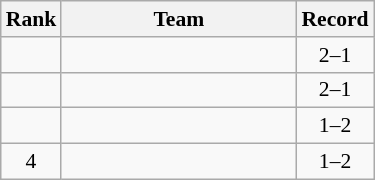<table class="wikitable" style="font-size:90%;">
<tr>
<th>Rank</th>
<th width=150px>Team</th>
<th>Record</th>
</tr>
<tr>
<td align=center></td>
<td></td>
<td align=center>2–1</td>
</tr>
<tr>
<td align=center></td>
<td></td>
<td align=center>2–1</td>
</tr>
<tr>
<td align=center></td>
<td></td>
<td align=center>1–2</td>
</tr>
<tr>
<td align=center>4</td>
<td></td>
<td align=center>1–2</td>
</tr>
</table>
